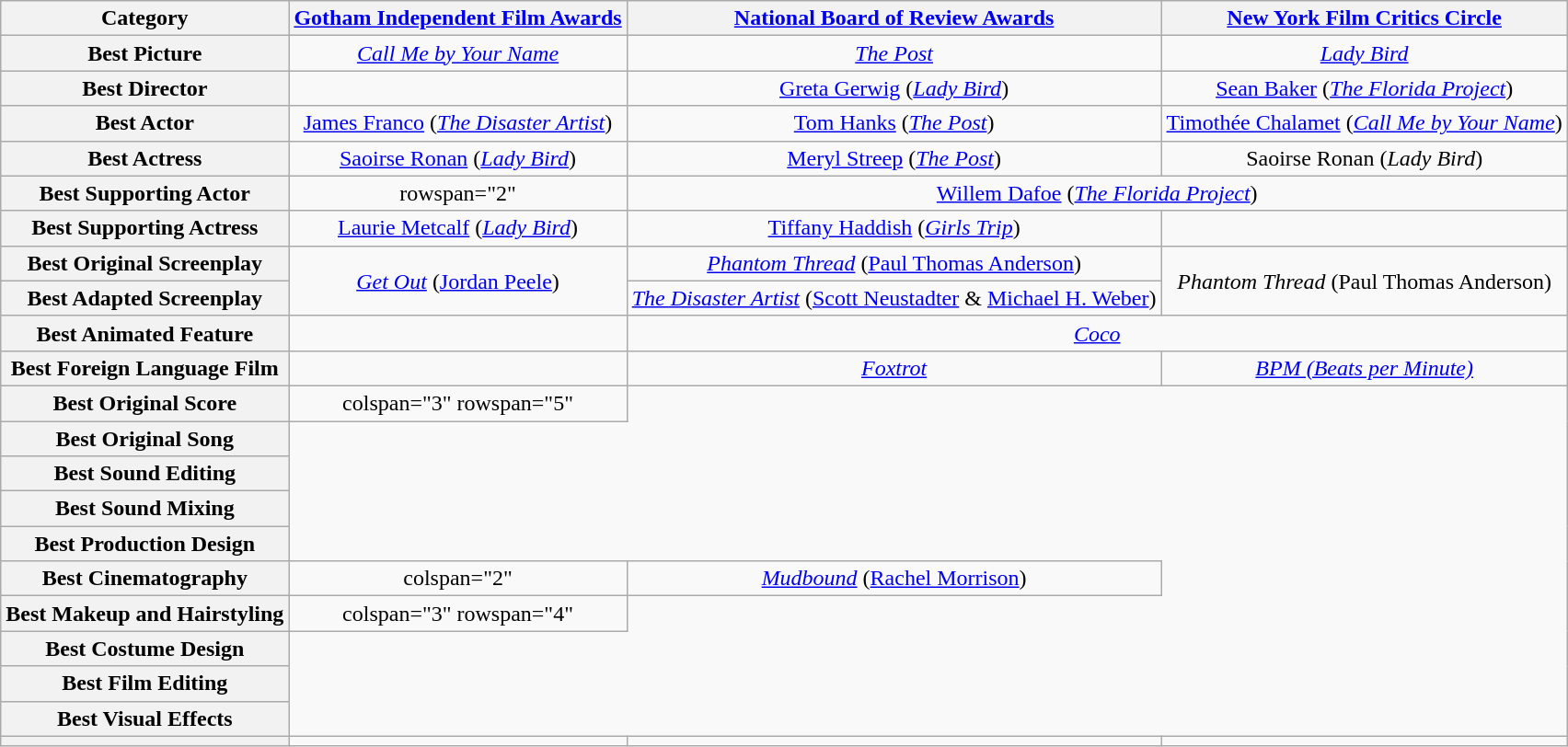<table class="wikitable" style="text-align:center">
<tr>
<th>Category</th>
<th><a href='#'>Gotham Independent Film Awards</a></th>
<th><a href='#'>National Board of Review Awards</a></th>
<th><a href='#'>New York Film Critics Circle</a></th>
</tr>
<tr>
<th scope="row">Best Picture</th>
<td><em><a href='#'>Call Me by Your Name</a></em></td>
<td><em><a href='#'>The Post</a></em></td>
<td><em><a href='#'>Lady Bird</a></em></td>
</tr>
<tr>
<th scope="row">Best Director</th>
<td></td>
<td><a href='#'>Greta Gerwig</a> (<em><a href='#'>Lady Bird</a></em>)</td>
<td><a href='#'>Sean Baker</a> (<em><a href='#'>The Florida Project</a></em>)</td>
</tr>
<tr>
<th scope="row">Best Actor</th>
<td><a href='#'>James Franco</a> (<em><a href='#'>The Disaster Artist</a></em>)</td>
<td><a href='#'>Tom Hanks</a> (<em><a href='#'>The Post</a></em>)</td>
<td><a href='#'>Timothée Chalamet</a> (<em><a href='#'>Call Me by Your Name</a></em>)</td>
</tr>
<tr>
<th scope="row">Best Actress</th>
<td><a href='#'>Saoirse Ronan</a> (<em><a href='#'>Lady Bird</a></em>)</td>
<td><a href='#'>Meryl Streep</a> (<em><a href='#'>The Post</a></em>)</td>
<td>Saoirse Ronan (<em>Lady Bird</em>)</td>
</tr>
<tr>
<th scope="row">Best Supporting Actor</th>
<td>rowspan="2" </td>
<td colspan="2"><a href='#'>Willem Dafoe</a> (<em><a href='#'>The Florida Project</a></em>)</td>
</tr>
<tr>
<th scope="row">Best Supporting Actress</th>
<td><a href='#'>Laurie Metcalf</a> (<em><a href='#'>Lady Bird</a></em>)</td>
<td><a href='#'>Tiffany Haddish</a> (<em><a href='#'>Girls Trip</a></em>)</td>
</tr>
<tr>
<th scope="row">Best Original Screenplay</th>
<td rowspan="2"><em><a href='#'>Get Out</a></em> (<a href='#'>Jordan Peele</a>)</td>
<td><em><a href='#'>Phantom Thread</a></em> (<a href='#'>Paul Thomas Anderson</a>)</td>
<td rowspan="2"><em>Phantom Thread</em> (Paul Thomas Anderson)</td>
</tr>
<tr>
<th scope="row">Best Adapted Screenplay</th>
<td><em><a href='#'>The Disaster Artist</a></em> (<a href='#'>Scott Neustadter</a> & <a href='#'>Michael H. Weber</a>)</td>
</tr>
<tr>
<th scope="row">Best Animated Feature</th>
<td></td>
<td colspan="2"><em><a href='#'>Coco</a></em></td>
</tr>
<tr>
<th scope="row">Best Foreign Language Film</th>
<td></td>
<td><em><a href='#'>Foxtrot</a></em></td>
<td><em><a href='#'>BPM (Beats per Minute)</a></em></td>
</tr>
<tr>
<th scope="row">Best Original Score</th>
<td>colspan="3" rowspan="5" </td>
</tr>
<tr>
<th scope="row">Best Original Song</th>
</tr>
<tr>
<th scope="row">Best Sound Editing</th>
</tr>
<tr>
<th scope="row">Best Sound Mixing</th>
</tr>
<tr>
<th scope="row">Best Production Design</th>
</tr>
<tr>
<th scope="row">Best Cinematography</th>
<td>colspan="2" </td>
<td><em><a href='#'>Mudbound</a></em> (<a href='#'>Rachel Morrison</a>)</td>
</tr>
<tr>
<th scope="row">Best Makeup and Hairstyling</th>
<td>colspan="3" rowspan="4" </td>
</tr>
<tr>
<th scope="row">Best Costume Design</th>
</tr>
<tr>
<th scope="row">Best Film Editing</th>
</tr>
<tr>
<th scope="row">Best Visual Effects</th>
</tr>
<tr>
<th scope="row"></th>
<td></td>
<td></td>
<td></td>
</tr>
</table>
